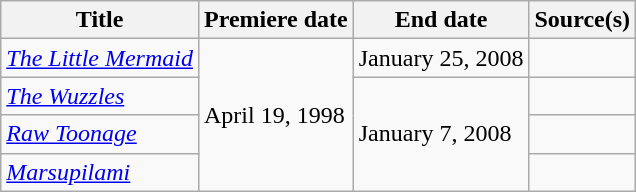<table class="wikitable sortable">
<tr>
<th>Title</th>
<th>Premiere date</th>
<th>End date</th>
<th>Source(s)</th>
</tr>
<tr>
<td><em><a href='#'>The Little Mermaid</a></em></td>
<td rowspan=4>April 19, 1998</td>
<td>January 25, 2008</td>
<td></td>
</tr>
<tr>
<td><em><a href='#'>The Wuzzles</a></em></td>
<td rowspan="3">January 7, 2008</td>
<td></td>
</tr>
<tr>
<td><em><a href='#'>Raw Toonage</a></em></td>
<td></td>
</tr>
<tr>
<td><em><a href='#'>Marsupilami</a></em></td>
<td></td>
</tr>
</table>
